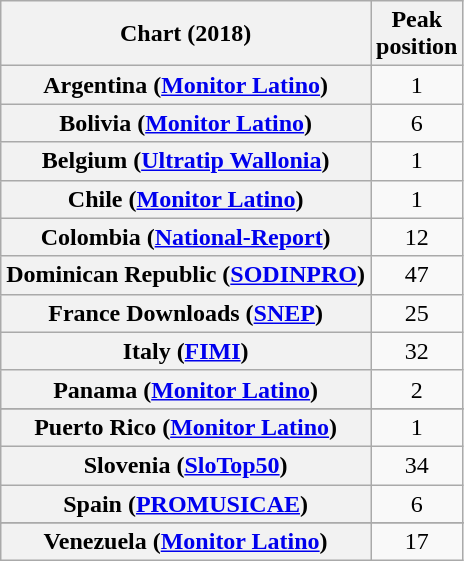<table class="wikitable sortable plainrowheaders" style="text-align:center">
<tr>
<th scope="col">Chart (2018)</th>
<th scope="col">Peak<br> position</th>
</tr>
<tr>
<th scope="row">Argentina (<a href='#'>Monitor Latino</a>)</th>
<td>1</td>
</tr>
<tr>
<th scope="row">Bolivia (<a href='#'>Monitor Latino</a>)</th>
<td>6</td>
</tr>
<tr>
<th scope="row">Belgium (<a href='#'>Ultratip Wallonia</a>)</th>
<td>1</td>
</tr>
<tr>
<th scope="row">Chile (<a href='#'>Monitor Latino</a>)</th>
<td>1</td>
</tr>
<tr>
<th scope="row">Colombia (<a href='#'>National-Report</a>)</th>
<td>12</td>
</tr>
<tr>
<th scope="row">Dominican Republic (<a href='#'>SODINPRO</a>)</th>
<td>47</td>
</tr>
<tr>
<th scope="row">France Downloads (<a href='#'>SNEP</a>)</th>
<td>25</td>
</tr>
<tr>
<th scope="row">Italy (<a href='#'>FIMI</a>)</th>
<td>32</td>
</tr>
<tr>
<th scope="row">Panama (<a href='#'>Monitor Latino</a>)</th>
<td>2</td>
</tr>
<tr>
</tr>
<tr>
<th scope="row">Puerto Rico (<a href='#'>Monitor Latino</a>)</th>
<td>1</td>
</tr>
<tr>
<th scope="row">Slovenia (<a href='#'>SloTop50</a>)</th>
<td>34</td>
</tr>
<tr>
<th scope="row">Spain (<a href='#'>PROMUSICAE</a>)</th>
<td>6</td>
</tr>
<tr>
</tr>
<tr>
</tr>
<tr>
</tr>
<tr>
</tr>
<tr>
</tr>
<tr>
<th scope="row">Venezuela (<a href='#'>Monitor Latino</a>)</th>
<td>17</td>
</tr>
</table>
